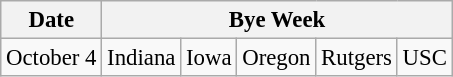<table class="wikitable" style="font-size:95%;">
<tr>
<th>Date</th>
<th colspan="5">Bye Week</th>
</tr>
<tr>
<td>October 4</td>
<td>Indiana</td>
<td>Iowa</td>
<td>Oregon</td>
<td>Rutgers</td>
<td>USC</td>
</tr>
</table>
